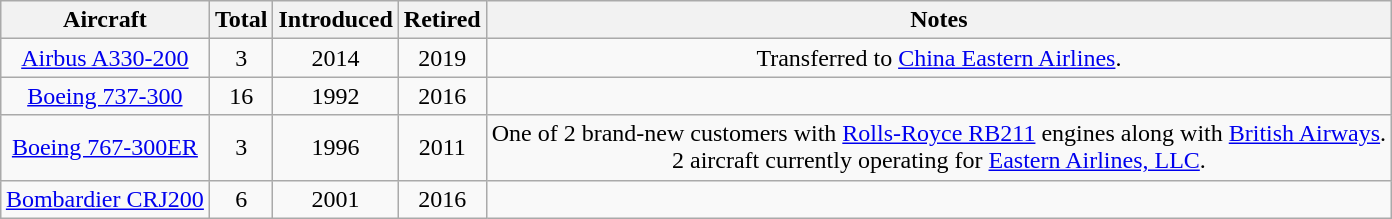<table class="wikitable" style="margin:1em auto;margin:auto;text-align:center;">
<tr>
<th>Aircraft</th>
<th>Total</th>
<th>Introduced</th>
<th>Retired</th>
<th>Notes</th>
</tr>
<tr>
<td><a href='#'>Airbus A330-200</a></td>
<td>3</td>
<td>2014</td>
<td>2019</td>
<td>Transferred to <a href='#'>China Eastern Airlines</a>.</td>
</tr>
<tr>
<td><a href='#'>Boeing 737-300</a></td>
<td>16</td>
<td>1992</td>
<td>2016</td>
<td></td>
</tr>
<tr>
<td><a href='#'>Boeing 767-300ER</a></td>
<td>3</td>
<td>1996</td>
<td>2011</td>
<td>One of 2 brand-new customers with <a href='#'>Rolls-Royce RB211</a> engines along with <a href='#'>British Airways</a>.<br>2 aircraft currently operating for <a href='#'>Eastern Airlines, LLC</a>.</td>
</tr>
<tr>
<td><a href='#'>Bombardier CRJ200</a></td>
<td>6</td>
<td>2001</td>
<td>2016</td>
<td></td>
</tr>
</table>
